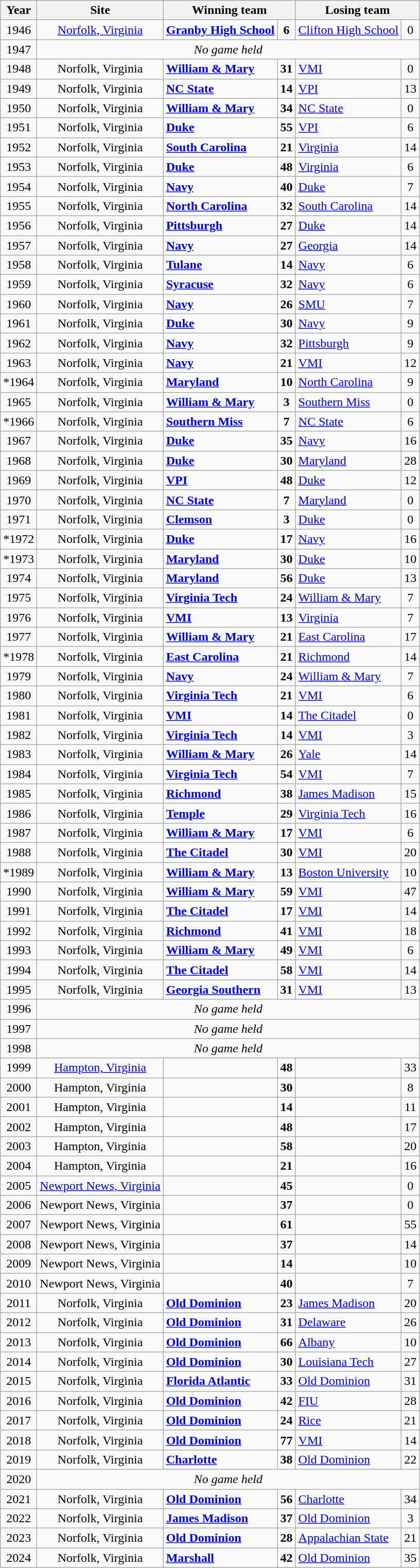<table class="wikitable">
<tr>
<th>Year</th>
<th>Site</th>
<th colspan=2>Winning team</th>
<th colspan=2>Losing team</th>
</tr>
<tr style="text-align:center">
<td>1946</td>
<td><a href='#'>Norfolk, Virginia</a></td>
<td style="text-align:left"><strong><a href='#'>Granby High School</a></strong></td>
<td><strong>6</strong></td>
<td style="text-align:left"><a href='#'>Clifton High School</a></td>
<td>0</td>
</tr>
<tr style="text-align:center">
<td>1947</td>
<td colspan=5><em>No game held</em></td>
</tr>
<tr style="text-align:center">
<td>1948</td>
<td>Norfolk, Virginia</td>
<td style="text-align:left"><strong><a href='#'>William & Mary</a></strong></td>
<td><strong> 31 </strong></td>
<td style="text-align:left"><a href='#'>VMI</a></td>
<td>0</td>
</tr>
<tr style="text-align:center">
<td>1949</td>
<td>Norfolk, Virginia</td>
<td style="text-align:left"><strong><a href='#'>NC State</a></strong></td>
<td><strong> 14 </strong></td>
<td style="text-align:left"><a href='#'>VPI</a></td>
<td>13</td>
</tr>
<tr style="text-align:center">
<td>1950</td>
<td>Norfolk, Virginia</td>
<td style="text-align:left"><strong><a href='#'>William & Mary</a></strong></td>
<td><strong> 34 </strong></td>
<td style="text-align:left"><a href='#'>NC State</a></td>
<td>0</td>
</tr>
<tr style="text-align:center">
<td>1951</td>
<td>Norfolk, Virginia</td>
<td style="text-align:left"><strong><a href='#'>Duke</a></strong></td>
<td><strong> 55 </strong></td>
<td style="text-align:left"><a href='#'>VPI</a></td>
<td>6</td>
</tr>
<tr style="text-align:center">
<td>1952</td>
<td>Norfolk, Virginia</td>
<td style="text-align:left"><strong><a href='#'>South Carolina</a></strong></td>
<td><strong> 21 </strong></td>
<td style="text-align:left"><a href='#'>Virginia</a></td>
<td>14</td>
</tr>
<tr style="text-align:center">
<td>1953</td>
<td>Norfolk, Virginia</td>
<td style="text-align:left"><strong><a href='#'>Duke</a></strong></td>
<td><strong> 48 </strong></td>
<td style="text-align:left"><a href='#'>Virginia</a></td>
<td>6</td>
</tr>
<tr style="text-align:center">
<td>1954</td>
<td>Norfolk, Virginia</td>
<td style="text-align:left"><strong><a href='#'>Navy</a></strong></td>
<td><strong> 40 </strong></td>
<td style="text-align:left"><a href='#'>Duke</a></td>
<td>7</td>
</tr>
<tr style="text-align:center">
<td>1955</td>
<td>Norfolk, Virginia</td>
<td style="text-align:left"><strong><a href='#'>North Carolina</a></strong></td>
<td><strong> 32 </strong></td>
<td style="text-align:left"><a href='#'>South Carolina</a></td>
<td>14</td>
</tr>
<tr style="text-align:center">
<td>1956</td>
<td>Norfolk, Virginia</td>
<td style="text-align:left"><strong><a href='#'>Pittsburgh</a> </strong></td>
<td><strong> 27 </strong></td>
<td style="text-align:left"><a href='#'>Duke</a></td>
<td>14</td>
</tr>
<tr style="text-align:center">
<td>1957</td>
<td>Norfolk, Virginia</td>
<td style="text-align:left"><strong><a href='#'>Navy</a></strong></td>
<td><strong> 27 </strong></td>
<td style="text-align:left"><a href='#'>Georgia</a></td>
<td>14</td>
</tr>
<tr style="text-align:center">
<td>1958</td>
<td>Norfolk, Virginia</td>
<td style="text-align:left"><strong><a href='#'>Tulane</a></strong></td>
<td><strong> 14 </strong></td>
<td style="text-align:left"><a href='#'>Navy</a></td>
<td>6</td>
</tr>
<tr style="text-align:center">
<td>1959</td>
<td>Norfolk, Virginia</td>
<td style="text-align:left"><strong><a href='#'>Syracuse</a></strong></td>
<td><strong> 32</strong></td>
<td style="text-align:left"><a href='#'>Navy</a></td>
<td>6</td>
</tr>
<tr style="text-align:center">
<td>1960</td>
<td>Norfolk, Virginia</td>
<td style="text-align:left"><strong><a href='#'>Navy</a></strong></td>
<td><strong> 26</strong></td>
<td style="text-align:left"><a href='#'>SMU</a></td>
<td>7</td>
</tr>
<tr style="text-align:center">
<td>1961</td>
<td>Norfolk, Virginia</td>
<td style="text-align:left"><strong><a href='#'>Duke</a></strong></td>
<td><strong> 30 </strong></td>
<td style="text-align:left"><a href='#'>Navy</a></td>
<td>9</td>
</tr>
<tr style="text-align:center">
<td>1962</td>
<td>Norfolk, Virginia</td>
<td style="text-align:left"><strong><a href='#'>Navy</a></strong></td>
<td><strong> 32</strong></td>
<td style="text-align:left"><a href='#'>Pittsburgh</a></td>
<td>9</td>
</tr>
<tr style="text-align:center">
<td>1963</td>
<td>Norfolk, Virginia</td>
<td style="text-align:left"><strong><a href='#'>Navy</a></strong></td>
<td><strong> 21 </strong></td>
<td style="text-align:left"><a href='#'>VMI</a></td>
<td>12</td>
</tr>
<tr style="text-align:center">
<td>*1964</td>
<td>Norfolk, Virginia</td>
<td style="text-align:left"><strong> <a href='#'>Maryland</a> </strong></td>
<td><strong> 10</strong></td>
<td style="text-align:left"><a href='#'>North Carolina</a></td>
<td>9</td>
</tr>
<tr style="text-align:center">
<td>1965</td>
<td>Norfolk, Virginia</td>
<td style="text-align:left"><strong> <a href='#'>William & Mary</a></strong></td>
<td><strong> 3 </strong></td>
<td style="text-align:left"><a href='#'>Southern Miss</a></td>
<td>0</td>
</tr>
<tr style="text-align:center">
<td>*1966</td>
<td>Norfolk, Virginia</td>
<td style="text-align:left"><strong><a href='#'>Southern Miss</a></strong></td>
<td><strong> 7 </strong></td>
<td style="text-align:left"><a href='#'>NC State</a></td>
<td>6</td>
</tr>
<tr style="text-align:center">
<td>1967</td>
<td>Norfolk, Virginia</td>
<td style="text-align:left"><strong><a href='#'>Duke</a></strong></td>
<td><strong> 35 </strong></td>
<td style="text-align:left"><a href='#'>Navy</a></td>
<td>16</td>
</tr>
<tr style="text-align:center">
<td>1968</td>
<td>Norfolk, Virginia</td>
<td style="text-align:left"><strong><a href='#'>Duke</a></strong></td>
<td><strong> 30 </strong></td>
<td style="text-align:left"><a href='#'>Maryland</a></td>
<td>28</td>
</tr>
<tr style="text-align:center">
<td>1969</td>
<td>Norfolk, Virginia</td>
<td style="text-align:left"><strong><a href='#'>VPI</a></strong></td>
<td><strong> 48 </strong></td>
<td style="text-align:left"><a href='#'>Duke</a></td>
<td>12</td>
</tr>
<tr style="text-align:center">
<td>1970</td>
<td>Norfolk, Virginia</td>
<td style="text-align:left"><strong><a href='#'>NC State</a></strong></td>
<td><strong> 7 </strong></td>
<td style="text-align:left"><a href='#'>Maryland</a></td>
<td>0</td>
</tr>
<tr style="text-align:center">
<td>1971</td>
<td>Norfolk, Virginia</td>
<td style="text-align:left"><strong><a href='#'>Clemson</a> </strong></td>
<td><strong> 3 </strong></td>
<td style="text-align:left"><a href='#'>Duke</a></td>
<td>0</td>
</tr>
<tr style="text-align:center">
<td>*1972</td>
<td>Norfolk, Virginia</td>
<td style="text-align:left"><strong><a href='#'>Duke</a></strong></td>
<td><strong> 17 </strong></td>
<td style="text-align:left"><a href='#'>Navy</a></td>
<td>16</td>
</tr>
<tr style="text-align:center">
<td>*1973</td>
<td>Norfolk, Virginia</td>
<td style="text-align:left"><strong><a href='#'>Maryland</a></strong></td>
<td><strong> 30 </strong></td>
<td style="text-align:left"><a href='#'>Duke</a></td>
<td>10</td>
</tr>
<tr style="text-align:center">
<td>1974</td>
<td>Norfolk, Virginia</td>
<td style="text-align:left"><strong><a href='#'>Maryland</a></strong></td>
<td><strong> 56 </strong></td>
<td style="text-align:left"><a href='#'>Duke</a></td>
<td>13</td>
</tr>
<tr style="text-align:center">
<td>1975</td>
<td>Norfolk, Virginia</td>
<td style="text-align:left"><strong><a href='#'>Virginia Tech</a></strong></td>
<td><strong> 24 </strong></td>
<td style="text-align:left"><a href='#'>William & Mary</a></td>
<td>7</td>
</tr>
<tr style="text-align:center">
<td>1976</td>
<td>Norfolk, Virginia</td>
<td style="text-align:left"><strong><a href='#'>VMI</a></strong></td>
<td><strong> 13 </strong></td>
<td style="text-align:left"><a href='#'>Virginia</a></td>
<td>7</td>
</tr>
<tr style="text-align:center">
<td>1977</td>
<td>Norfolk, Virginia</td>
<td style="text-align:left"><strong><a href='#'>William & Mary</a> </strong></td>
<td><strong> 21</strong></td>
<td style="text-align:left"><a href='#'>East Carolina</a></td>
<td>17</td>
</tr>
<tr style="text-align:center">
<td>*1978</td>
<td>Norfolk, Virginia</td>
<td style="text-align:left"><strong><a href='#'>East Carolina</a></strong></td>
<td><strong> 21</strong></td>
<td style="text-align:left"><a href='#'>Richmond</a></td>
<td>14</td>
</tr>
<tr style="text-align:center">
<td>1979</td>
<td>Norfolk, Virginia</td>
<td style="text-align:left"><strong><a href='#'>Navy</a></strong></td>
<td><strong> 24 </strong></td>
<td style="text-align:left"><a href='#'>William & Mary</a></td>
<td>7</td>
</tr>
<tr style="text-align:center">
<td>1980</td>
<td>Norfolk, Virginia</td>
<td style="text-align:left"><strong><a href='#'>Virginia Tech</a></strong></td>
<td><strong> 21 </strong></td>
<td style="text-align:left"><a href='#'>VMI</a></td>
<td>6</td>
</tr>
<tr style="text-align:center">
<td>1981</td>
<td>Norfolk, Virginia</td>
<td style="text-align:left"><strong><a href='#'>VMI</a></strong></td>
<td><strong> 14 </strong></td>
<td style="text-align:left"><a href='#'>The Citadel</a></td>
<td>0</td>
</tr>
<tr style="text-align:center">
<td>1982</td>
<td>Norfolk, Virginia</td>
<td style="text-align:left"><strong><a href='#'>Virginia Tech</a></strong></td>
<td><strong> 14 </strong></td>
<td style="text-align:left"><a href='#'>VMI</a></td>
<td>3</td>
</tr>
<tr style="text-align:center">
<td>1983</td>
<td>Norfolk, Virginia</td>
<td style="text-align:left"><strong><a href='#'>William & Mary</a></strong></td>
<td><strong> 26 </strong></td>
<td style="text-align:left"><a href='#'>Yale</a></td>
<td>14</td>
</tr>
<tr style="text-align:center">
<td>1984</td>
<td>Norfolk, Virginia</td>
<td style="text-align:left"><strong><a href='#'>Virginia Tech</a></strong></td>
<td><strong> 54 </strong></td>
<td style="text-align:left"><a href='#'>VMI</a></td>
<td>7</td>
</tr>
<tr style="text-align:center">
<td>1985</td>
<td>Norfolk, Virginia</td>
<td style="text-align:left"><strong><a href='#'>Richmond</a></strong></td>
<td><strong> 38 </strong></td>
<td style="text-align:left"><a href='#'>James Madison</a></td>
<td>15</td>
</tr>
<tr style="text-align:center">
<td>1986</td>
<td>Norfolk, Virginia</td>
<td style="text-align:left"><strong><a href='#'>Temple</a></strong></td>
<td><strong> 29 </strong></td>
<td style="text-align:left"><a href='#'>Virginia Tech</a></td>
<td>16</td>
</tr>
<tr style="text-align:center">
<td>1987</td>
<td>Norfolk, Virginia</td>
<td style="text-align:left"><strong> <a href='#'>William & Mary</a> </strong></td>
<td><strong> 17 </strong></td>
<td style="text-align:left"><a href='#'>VMI</a></td>
<td>6</td>
</tr>
<tr style="text-align:center">
<td>1988</td>
<td>Norfolk, Virginia</td>
<td style="text-align:left"><strong><a href='#'>The Citadel</a></strong></td>
<td><strong>  30</strong></td>
<td style="text-align:left"><a href='#'>VMI</a></td>
<td>20</td>
</tr>
<tr style="text-align:center">
<td>*1989</td>
<td>Norfolk, Virginia</td>
<td style="text-align:left"><strong><a href='#'>William & Mary</a></strong></td>
<td><strong>  13</strong></td>
<td style="text-align:left"><a href='#'>Boston University</a></td>
<td>10</td>
</tr>
<tr style="text-align:center">
<td>1990</td>
<td>Norfolk, Virginia</td>
<td style="text-align:left"><strong> <a href='#'>William & Mary</a>  </strong></td>
<td><strong> 59 </strong></td>
<td style="text-align:left"><a href='#'>VMI</a></td>
<td>47</td>
</tr>
<tr style="text-align:center">
<td>1991</td>
<td>Norfolk, Virginia</td>
<td style="text-align:left"><strong><a href='#'>The Citadel</a></strong></td>
<td><strong>  17</strong></td>
<td style="text-align:left"><a href='#'>VMI</a></td>
<td>14</td>
</tr>
<tr style="text-align:center">
<td>1992</td>
<td>Norfolk, Virginia</td>
<td style="text-align:left"><strong><a href='#'>Richmond</a></strong></td>
<td><strong> 41 </strong></td>
<td style="text-align:left"><a href='#'>VMI</a></td>
<td>18</td>
</tr>
<tr style="text-align:center">
<td>1993</td>
<td>Norfolk, Virginia</td>
<td style="text-align:left"><strong> <a href='#'>William & Mary</a> </strong></td>
<td><strong> 49 </strong></td>
<td style="text-align:left"><a href='#'>VMI</a></td>
<td>6</td>
</tr>
<tr style="text-align:center">
<td>1994</td>
<td>Norfolk, Virginia</td>
<td style="text-align:left"><strong><a href='#'>The Citadel</a></strong></td>
<td><strong>  58</strong></td>
<td style="text-align:left"><a href='#'>VMI</a></td>
<td>14</td>
</tr>
<tr style="text-align:center">
<td>1995</td>
<td>Norfolk, Virginia</td>
<td style="text-align:left"><strong> <a href='#'>Georgia Southern</a> </strong></td>
<td><strong> 31 </strong></td>
<td style="text-align:left"><a href='#'>VMI</a></td>
<td>13</td>
</tr>
<tr style="text-align:center">
<td>1996</td>
<td colspan=5><em>No game held</em></td>
</tr>
<tr style="text-align:center">
<td>1997</td>
<td colspan=5><em>No game held</em></td>
</tr>
<tr style="text-align:center">
<td>1998</td>
<td colspan=5><em>No game held</em></td>
</tr>
<tr style="text-align:center">
<td>1999</td>
<td><a href='#'>Hampton, Virginia</a></td>
<td style="text-align:left"><strong></strong></td>
<td><strong> 48 </strong></td>
<td style="text-align:left"></td>
<td>33</td>
</tr>
<tr style="text-align:center">
<td>2000</td>
<td>Hampton, Virginia</td>
<td style="text-align:left"><strong></strong></td>
<td><strong> 30 </strong></td>
<td style="text-align:left"></td>
<td>8</td>
</tr>
<tr style="text-align:center">
<td>2001</td>
<td>Hampton, Virginia</td>
<td style="text-align:left"><strong></strong></td>
<td><strong> 14</strong></td>
<td style="text-align:left"></td>
<td>11</td>
</tr>
<tr style="text-align:center">
<td>2002</td>
<td>Hampton, Virginia</td>
<td style="text-align:left"><strong></strong></td>
<td><strong>  48</strong></td>
<td style="text-align:left"></td>
<td>17</td>
</tr>
<tr style="text-align:center">
<td>2003</td>
<td>Hampton, Virginia</td>
<td style="text-align:left"><strong></strong></td>
<td><strong> 58 </strong></td>
<td style="text-align:left"></td>
<td>20</td>
</tr>
<tr style="text-align:center">
<td>2004</td>
<td>Hampton, Virginia</td>
<td style="text-align:left"><strong></strong></td>
<td><strong> 21</strong></td>
<td style="text-align:left"></td>
<td>16</td>
</tr>
<tr style="text-align:center">
<td>2005</td>
<td><a href='#'>Newport News, Virginia</a></td>
<td style="text-align:left"><strong></strong></td>
<td><strong> 45 </strong></td>
<td style="text-align:left"></td>
<td>0</td>
</tr>
<tr style="text-align:center">
<td>2006</td>
<td>Newport News, Virginia</td>
<td style="text-align:left"><strong></strong></td>
<td><strong> 37 </strong></td>
<td style="text-align:left"></td>
<td>0</td>
</tr>
<tr style="text-align:center">
<td>2007</td>
<td>Newport News, Virginia</td>
<td style="text-align:left"><strong></strong></td>
<td><strong> 61 </strong></td>
<td style="text-align:left"></td>
<td>55</td>
</tr>
<tr style="text-align:center">
<td>2008</td>
<td>Newport News, Virginia</td>
<td style="text-align:left"><strong></strong></td>
<td><strong> 37 </strong></td>
<td style="text-align:left"></td>
<td>14</td>
</tr>
<tr style="text-align:center">
<td>2009</td>
<td>Newport News, Virginia</td>
<td style="text-align:left"><strong></strong></td>
<td><strong> 14 </strong></td>
<td style="text-align:left"></td>
<td>10</td>
</tr>
<tr style="text-align:center">
<td>2010</td>
<td>Newport News, Virginia</td>
<td style="text-align:left"><strong></strong></td>
<td><strong> 40 </strong></td>
<td style="text-align:left"></td>
<td>7</td>
</tr>
<tr style="text-align:center">
<td>2011</td>
<td>Norfolk, Virginia</td>
<td style="text-align:left"><strong><a href='#'>Old Dominion</a></strong></td>
<td><strong> 23 </strong></td>
<td style="text-align:left"><a href='#'>James Madison</a></td>
<td>20</td>
</tr>
<tr style="text-align:center">
<td>2012</td>
<td>Norfolk, Virginia</td>
<td style="text-align:left"><strong><a href='#'>Old Dominion</a></strong></td>
<td><strong> 31 </strong></td>
<td style="text-align:left"><a href='#'>Delaware</a></td>
<td>26</td>
</tr>
<tr style="text-align:center">
<td>2013</td>
<td>Norfolk, Virginia</td>
<td style="text-align:left"><strong><a href='#'>Old Dominion</a></strong></td>
<td><strong> 66 </strong></td>
<td style="text-align:left"><a href='#'>Albany</a></td>
<td>10</td>
</tr>
<tr style="text-align:center">
<td>2014</td>
<td>Norfolk, Virginia</td>
<td style="text-align:left"><strong><a href='#'>Old Dominion</a></strong></td>
<td><strong> 30 </strong></td>
<td style="text-align:left"><a href='#'>Louisiana Tech</a></td>
<td>27</td>
</tr>
<tr style="text-align:center">
<td>2015</td>
<td>Norfolk, Virginia</td>
<td style="text-align:left"><strong><a href='#'>Florida Atlantic</a></strong></td>
<td><strong> 33 </strong></td>
<td style="text-align:left"><a href='#'>Old Dominion</a></td>
<td>31</td>
</tr>
<tr style="text-align:center">
<td>2016</td>
<td>Norfolk, Virginia</td>
<td style="text-align:left"><strong><a href='#'>Old Dominion</a></strong></td>
<td><strong> 42 </strong></td>
<td style="text-align:left"><a href='#'>FIU</a></td>
<td>28</td>
</tr>
<tr style="text-align:center">
<td>2017</td>
<td>Norfolk, Virginia</td>
<td style="text-align:left"><strong><a href='#'>Old Dominion</a></strong></td>
<td><strong> 24 </strong></td>
<td style="text-align:left"><a href='#'>Rice</a></td>
<td>21</td>
</tr>
<tr style="text-align:center">
<td>2018</td>
<td>Norfolk, Virginia</td>
<td style="text-align:left"><strong><a href='#'>Old Dominion</a></strong></td>
<td><strong> 77 </strong></td>
<td style="text-align:left"><a href='#'>VMI</a></td>
<td>14</td>
</tr>
<tr style="text-align:center">
<td>2019</td>
<td>Norfolk, Virginia</td>
<td style="text-align:left"><strong><a href='#'>Charlotte</a></strong></td>
<td><strong>38</strong></td>
<td style="text-align:left"><a href='#'>Old Dominion</a></td>
<td>22</td>
</tr>
<tr style="text-align:center">
<td>2020</td>
<td colspan=5><em>No game held</em></td>
</tr>
<tr style="text-align:center">
<td>2021</td>
<td>Norfolk, Virginia</td>
<td style="text-align:left"><strong><a href='#'>Old Dominion</a></strong></td>
<td><strong>56</strong></td>
<td style="text-align:left"><a href='#'>Charlotte</a></td>
<td>34</td>
</tr>
<tr style="text-align:center">
<td>2022</td>
<td>Norfolk, Virginia</td>
<td style="text-align:left"><strong><a href='#'>James Madison</a></strong></td>
<td><strong>37</strong></td>
<td style="text-align:left"><a href='#'>Old Dominion</a></td>
<td>3</td>
</tr>
<tr style="text-align:center">
<td>2023</td>
<td>Norfolk, Virginia</td>
<td style="text-align:left"><strong><a href='#'>Old Dominion</a></strong></td>
<td><strong>28</strong></td>
<td style="text-align:left"><a href='#'>Appalachian State</a></td>
<td>21</td>
</tr>
<tr style="text-align:center">
<td>2024</td>
<td>Norfolk, Virginia</td>
<td style="text-align:left"><strong><a href='#'>Marshall</a></strong></td>
<td><strong>42</strong></td>
<td style="text-align:left"><a href='#'>Old Dominion</a></td>
<td>35</td>
</tr>
</table>
